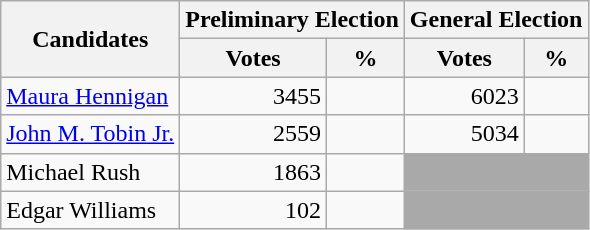<table class=wikitable>
<tr>
<th colspan=1 rowspan=2><strong>Candidates</strong></th>
<th colspan=2><strong>Preliminary Election</strong></th>
<th colspan=2><strong>General Election</strong></th>
</tr>
<tr>
<th>Votes</th>
<th>%</th>
<th>Votes</th>
<th>%</th>
</tr>
<tr>
<td><a href='#'>Maura Hennigan</a></td>
<td align="right">3455</td>
<td align="right"></td>
<td align="right">6023</td>
<td align="right"></td>
</tr>
<tr>
<td><a href='#'>John M. Tobin Jr.</a></td>
<td align="right">2559</td>
<td align="right"></td>
<td align="right">5034</td>
<td align="right"></td>
</tr>
<tr>
<td>Michael Rush</td>
<td align="right">1863</td>
<td align="right"></td>
<td colspan=2 bgcolor=darkgray> </td>
</tr>
<tr>
<td>Edgar Williams</td>
<td align="right">102</td>
<td align="right"></td>
<td colspan=2 bgcolor=darkgray> </td>
</tr>
</table>
